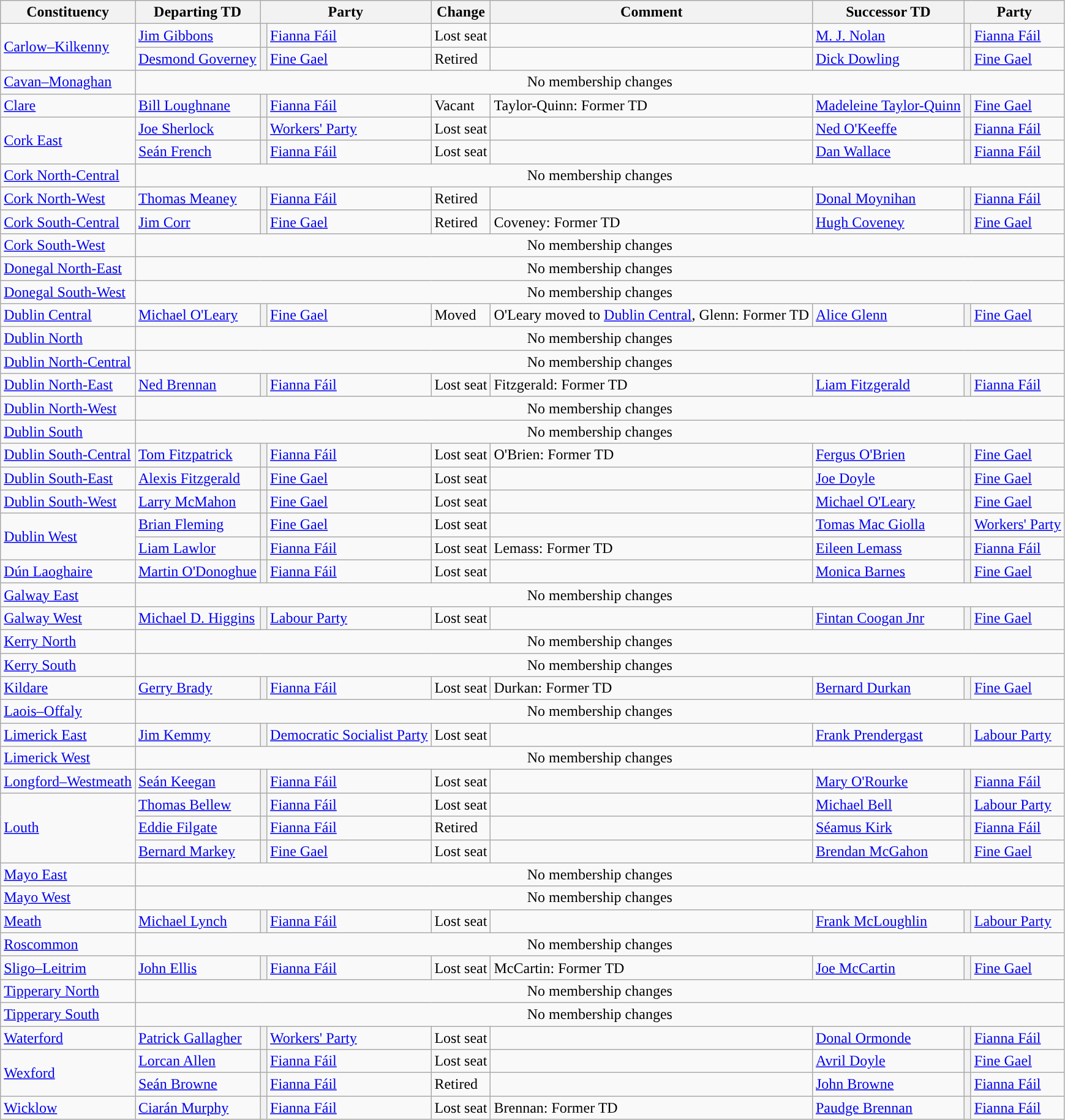<table class="wikitable">
<tr style="background: #efefef;">
<th scope="col">Constituency</th>
<th scope="col">Departing TD</th>
<th scope="col" colspan="2">Party</th>
<th scope="col">Change</th>
<th scope="col">Comment</th>
<th scope="col">Successor TD</th>
<th scope="col" colspan="2">Party</th>
</tr>
<tr>
<td rowspan=2><a href='#'>Carlow–Kilkenny</a></td>
<td><a href='#'>Jim Gibbons</a></td>
<th style="background-color: "></th>
<td><a href='#'>Fianna Fáil</a></td>
<td>Lost seat</td>
<td></td>
<td><a href='#'>M. J. Nolan</a></td>
<th style="background-color: "></th>
<td><a href='#'>Fianna Fáil</a></td>
</tr>
<tr>
<td><a href='#'>Desmond Governey</a></td>
<th style="background-color: "></th>
<td><a href='#'>Fine Gael</a></td>
<td>Retired</td>
<td></td>
<td><a href='#'>Dick Dowling</a></td>
<th style="background-color: "></th>
<td><a href='#'>Fine Gael</a></td>
</tr>
<tr>
<td><a href='#'>Cavan–Monaghan</a></td>
<td colspan=8 align=center>No membership changes</td>
</tr>
<tr>
<td><a href='#'>Clare</a></td>
<td><a href='#'>Bill Loughnane</a></td>
<th style="background-color: "></th>
<td><a href='#'>Fianna Fáil</a></td>
<td>Vacant</td>
<td>Taylor-Quinn: Former TD</td>
<td><a href='#'>Madeleine Taylor-Quinn</a></td>
<th style="background-color: "></th>
<td><a href='#'>Fine Gael</a></td>
</tr>
<tr>
<td rowspan=2><a href='#'>Cork East</a></td>
<td><a href='#'>Joe Sherlock</a></td>
<th style="background-color: "></th>
<td><a href='#'>Workers' Party</a></td>
<td>Lost seat</td>
<td></td>
<td><a href='#'>Ned O'Keeffe</a></td>
<th style="background-color: "></th>
<td><a href='#'>Fianna Fáil</a></td>
</tr>
<tr>
<td><a href='#'>Seán French</a></td>
<th style="background-color: "></th>
<td><a href='#'>Fianna Fáil</a></td>
<td>Lost seat</td>
<td></td>
<td><a href='#'>Dan Wallace</a></td>
<th style="background-color: "></th>
<td><a href='#'>Fianna Fáil</a></td>
</tr>
<tr>
<td><a href='#'>Cork North-Central</a></td>
<td colspan=8 align=center>No membership changes</td>
</tr>
<tr>
<td><a href='#'>Cork North-West</a></td>
<td><a href='#'>Thomas Meaney</a></td>
<th style="background-color: "></th>
<td><a href='#'>Fianna Fáil</a></td>
<td>Retired</td>
<td></td>
<td><a href='#'>Donal Moynihan</a></td>
<th style="background-color: "></th>
<td><a href='#'>Fianna Fáil</a></td>
</tr>
<tr>
<td><a href='#'>Cork South-Central</a></td>
<td><a href='#'>Jim Corr</a></td>
<th style="background-color: "></th>
<td><a href='#'>Fine Gael</a></td>
<td>Retired</td>
<td>Coveney: Former TD</td>
<td><a href='#'>Hugh Coveney</a></td>
<th style="background-color: "></th>
<td><a href='#'>Fine Gael</a></td>
</tr>
<tr>
<td><a href='#'>Cork South-West</a></td>
<td colspan=8 align=center>No membership changes</td>
</tr>
<tr>
<td><a href='#'>Donegal North-East</a></td>
<td colspan=8 align=center>No membership changes</td>
</tr>
<tr>
<td><a href='#'>Donegal South-West</a></td>
<td colspan=8 align=center>No membership changes</td>
</tr>
<tr>
<td><a href='#'>Dublin Central</a></td>
<td><a href='#'>Michael O'Leary</a></td>
<th style="background-color: "></th>
<td><a href='#'>Fine Gael</a></td>
<td>Moved</td>
<td>O'Leary moved to <a href='#'>Dublin Central</a>, Glenn: Former TD</td>
<td><a href='#'>Alice Glenn</a></td>
<th style="background-color: "></th>
<td><a href='#'>Fine Gael</a></td>
</tr>
<tr>
<td><a href='#'>Dublin North</a></td>
<td colspan=8 align=center>No membership changes</td>
</tr>
<tr>
<td><a href='#'>Dublin North-Central</a></td>
<td colspan=8 align=center>No membership changes</td>
</tr>
<tr>
<td><a href='#'>Dublin North-East</a></td>
<td><a href='#'>Ned Brennan</a></td>
<th style="background-color: "></th>
<td><a href='#'>Fianna Fáil</a></td>
<td>Lost seat</td>
<td>Fitzgerald: Former TD</td>
<td><a href='#'>Liam Fitzgerald</a></td>
<th style="background-color: "></th>
<td><a href='#'>Fianna Fáil</a></td>
</tr>
<tr>
<td><a href='#'>Dublin North-West</a></td>
<td colspan=8 align=center>No membership changes</td>
</tr>
<tr>
<td><a href='#'>Dublin South</a></td>
<td colspan=8 align=center>No membership changes</td>
</tr>
<tr>
<td><a href='#'>Dublin South-Central</a></td>
<td><a href='#'>Tom Fitzpatrick</a></td>
<th style="background-color: "></th>
<td><a href='#'>Fianna Fáil</a></td>
<td>Lost seat</td>
<td>O'Brien: Former TD</td>
<td><a href='#'>Fergus O'Brien</a></td>
<th style="background-color: "></th>
<td><a href='#'>Fine Gael</a></td>
</tr>
<tr>
<td><a href='#'>Dublin South-East</a></td>
<td><a href='#'>Alexis Fitzgerald</a></td>
<th style="background-color: "></th>
<td><a href='#'>Fine Gael</a></td>
<td>Lost seat</td>
<td></td>
<td><a href='#'>Joe Doyle</a></td>
<th style="background-color: "></th>
<td><a href='#'>Fine Gael</a></td>
</tr>
<tr>
<td><a href='#'>Dublin South-West</a></td>
<td><a href='#'>Larry McMahon</a></td>
<th style="background-color: "></th>
<td><a href='#'>Fine Gael</a></td>
<td>Lost seat</td>
<td></td>
<td><a href='#'>Michael O'Leary</a></td>
<th style="background-color: "></th>
<td><a href='#'>Fine Gael</a></td>
</tr>
<tr>
<td rowspan=2><a href='#'>Dublin West</a></td>
<td><a href='#'>Brian Fleming</a></td>
<th style="background-color: "></th>
<td><a href='#'>Fine Gael</a></td>
<td>Lost seat</td>
<td></td>
<td><a href='#'>Tomas Mac Giolla</a></td>
<th style="background-color: "></th>
<td><a href='#'>Workers' Party</a></td>
</tr>
<tr>
<td><a href='#'>Liam Lawlor</a></td>
<th style="background-color: "></th>
<td><a href='#'>Fianna Fáil</a></td>
<td>Lost seat</td>
<td>Lemass: Former TD</td>
<td><a href='#'>Eileen Lemass</a></td>
<th style="background-color: "></th>
<td><a href='#'>Fianna Fáil</a></td>
</tr>
<tr>
<td><a href='#'>Dún Laoghaire</a></td>
<td><a href='#'>Martin O'Donoghue</a></td>
<th style="background-color: "></th>
<td><a href='#'>Fianna Fáil</a></td>
<td>Lost seat</td>
<td></td>
<td><a href='#'>Monica Barnes</a></td>
<th style="background-color: "></th>
<td><a href='#'>Fine Gael</a></td>
</tr>
<tr>
<td><a href='#'>Galway East</a></td>
<td colspan=8 align=center>No membership changes</td>
</tr>
<tr>
<td><a href='#'>Galway West</a></td>
<td><a href='#'>Michael D. Higgins</a></td>
<th style="background-color: "></th>
<td><a href='#'>Labour Party</a></td>
<td>Lost seat</td>
<td></td>
<td><a href='#'>Fintan Coogan Jnr</a></td>
<th style="background-color: "></th>
<td><a href='#'>Fine Gael</a></td>
</tr>
<tr>
<td><a href='#'>Kerry North</a></td>
<td colspan=8 align=center>No membership changes</td>
</tr>
<tr>
<td><a href='#'>Kerry South</a></td>
<td colspan=8 align=center>No membership changes</td>
</tr>
<tr>
<td><a href='#'>Kildare</a></td>
<td><a href='#'>Gerry Brady</a></td>
<th style="background-color: "></th>
<td><a href='#'>Fianna Fáil</a></td>
<td>Lost seat</td>
<td>Durkan: Former TD</td>
<td><a href='#'>Bernard Durkan</a></td>
<th style="background-color: "></th>
<td><a href='#'>Fine Gael</a></td>
</tr>
<tr>
<td><a href='#'>Laois–Offaly</a></td>
<td colspan=8 align=center>No membership changes</td>
</tr>
<tr>
<td><a href='#'>Limerick East</a></td>
<td><a href='#'>Jim Kemmy</a></td>
<th style="background-color: "></th>
<td><a href='#'>Democratic Socialist Party</a></td>
<td>Lost seat</td>
<td></td>
<td><a href='#'>Frank Prendergast</a></td>
<th style="background-color: "></th>
<td><a href='#'>Labour Party</a></td>
</tr>
<tr>
<td><a href='#'>Limerick West</a></td>
<td colspan=8 align=center>No membership changes</td>
</tr>
<tr>
<td><a href='#'>Longford–Westmeath</a></td>
<td><a href='#'>Seán Keegan</a></td>
<th style="background-color: "></th>
<td><a href='#'>Fianna Fáil</a></td>
<td>Lost seat</td>
<td></td>
<td><a href='#'>Mary O'Rourke</a></td>
<th style="background-color: "></th>
<td><a href='#'>Fianna Fáil</a></td>
</tr>
<tr>
<td rowspan=3><a href='#'>Louth</a></td>
<td><a href='#'>Thomas Bellew</a></td>
<th style="background-color: "></th>
<td><a href='#'>Fianna Fáil</a></td>
<td>Lost seat</td>
<td></td>
<td><a href='#'>Michael Bell</a></td>
<th style="background-color: "></th>
<td><a href='#'>Labour Party</a></td>
</tr>
<tr>
<td><a href='#'>Eddie Filgate</a></td>
<th style="background-color: "></th>
<td><a href='#'>Fianna Fáil</a></td>
<td>Retired</td>
<td></td>
<td><a href='#'>Séamus Kirk</a></td>
<th style="background-color: "></th>
<td><a href='#'>Fianna Fáil</a></td>
</tr>
<tr>
<td><a href='#'>Bernard Markey</a></td>
<th style="background-color: "></th>
<td><a href='#'>Fine Gael</a></td>
<td>Lost seat</td>
<td></td>
<td><a href='#'>Brendan McGahon</a></td>
<th style="background-color: "></th>
<td><a href='#'>Fine Gael</a></td>
</tr>
<tr>
<td><a href='#'>Mayo East</a></td>
<td colspan=8 align=center>No membership changes</td>
</tr>
<tr>
<td><a href='#'>Mayo West</a></td>
<td colspan=8 align=center>No membership changes</td>
</tr>
<tr>
<td><a href='#'>Meath</a></td>
<td><a href='#'>Michael Lynch</a></td>
<th style="background-color: "></th>
<td><a href='#'>Fianna Fáil</a></td>
<td>Lost seat</td>
<td></td>
<td><a href='#'>Frank McLoughlin</a></td>
<th style="background-color: "></th>
<td><a href='#'>Labour Party</a></td>
</tr>
<tr>
<td><a href='#'>Roscommon</a></td>
<td colspan=8 align=center>No membership changes</td>
</tr>
<tr>
<td><a href='#'>Sligo–Leitrim</a></td>
<td><a href='#'>John Ellis</a></td>
<th style="background-color: "></th>
<td><a href='#'>Fianna Fáil</a></td>
<td>Lost seat</td>
<td>McCartin: Former TD</td>
<td><a href='#'>Joe McCartin</a></td>
<th style="background-color: "></th>
<td><a href='#'>Fine Gael</a></td>
</tr>
<tr>
<td><a href='#'>Tipperary North</a></td>
<td colspan=8 align=center>No membership changes</td>
</tr>
<tr>
<td><a href='#'>Tipperary South</a></td>
<td colspan=8 align=center>No membership changes</td>
</tr>
<tr>
<td><a href='#'>Waterford</a></td>
<td><a href='#'>Patrick Gallagher</a></td>
<th style="background-color: "></th>
<td><a href='#'>Workers' Party</a></td>
<td>Lost seat</td>
<td></td>
<td><a href='#'>Donal Ormonde</a></td>
<th style="background-color: "></th>
<td><a href='#'>Fianna Fáil</a></td>
</tr>
<tr>
<td rowspan=2><a href='#'>Wexford</a></td>
<td><a href='#'>Lorcan Allen</a></td>
<th style="background-color: "></th>
<td><a href='#'>Fianna Fáil</a></td>
<td>Lost seat</td>
<td></td>
<td><a href='#'>Avril Doyle</a></td>
<th style="background-color: "></th>
<td><a href='#'>Fine Gael</a></td>
</tr>
<tr>
<td><a href='#'>Seán Browne</a></td>
<th style="background-color: "></th>
<td><a href='#'>Fianna Fáil</a></td>
<td>Retired</td>
<td></td>
<td><a href='#'>John Browne</a></td>
<th style="background-color: "></th>
<td><a href='#'>Fianna Fáil</a></td>
</tr>
<tr>
<td><a href='#'>Wicklow</a></td>
<td><a href='#'>Ciarán Murphy</a></td>
<th style="background-color: "></th>
<td><a href='#'>Fianna Fáil</a></td>
<td>Lost seat</td>
<td>Brennan: Former TD</td>
<td><a href='#'>Paudge Brennan</a></td>
<th style="background-color: "></th>
<td><a href='#'>Fianna Fáil</a></td>
</tr>
</table>
